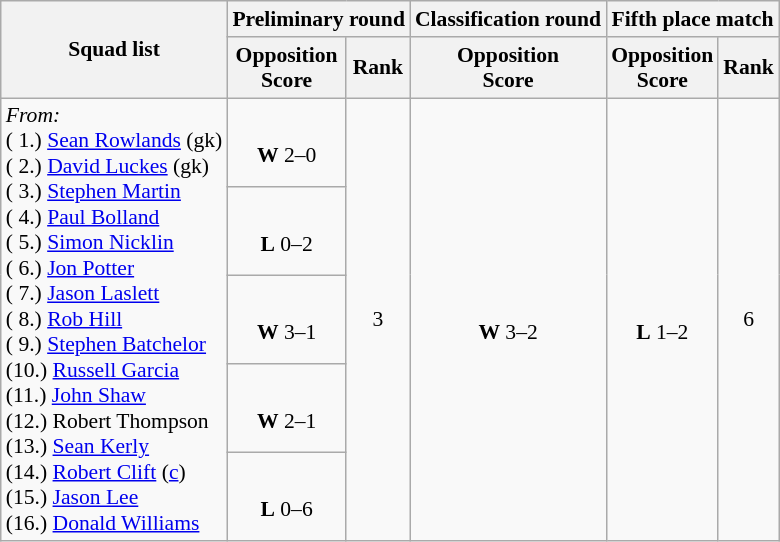<table class=wikitable style="font-size:90%">
<tr>
<th rowspan="2">Squad list</th>
<th colspan="2">Preliminary round</th>
<th>Classification round</th>
<th colspan="2">Fifth place match</th>
</tr>
<tr>
<th>Opposition<br>Score</th>
<th>Rank</th>
<th>Opposition<br>Score</th>
<th>Opposition<br>Score</th>
<th>Rank</th>
</tr>
<tr>
<td rowspan="5"><em>From:</em><br>( 1.) <a href='#'>Sean Rowlands</a> (gk)<br>( 2.) <a href='#'>David Luckes</a> (gk)<br>( 3.) <a href='#'>Stephen Martin</a><br>( 4.) <a href='#'>Paul Bolland</a> <br>( 5.) <a href='#'>Simon Nicklin</a> <br>( 6.) <a href='#'>Jon Potter</a><br>( 7.) <a href='#'>Jason Laslett</a><br>( 8.) <a href='#'>Rob Hill</a><br>( 9.) <a href='#'>Stephen Batchelor</a><br>(10.) <a href='#'>Russell Garcia</a><br>(11.) <a href='#'>John Shaw</a><br>(12.) Robert Thompson<br>(13.) <a href='#'>Sean Kerly</a><br>(14.) <a href='#'>Robert Clift</a> (<a href='#'>c</a>)<br>(15.) <a href='#'>Jason Lee</a><br>(16.) <a href='#'>Donald Williams</a></td>
<td style="text-align:center;"><br><strong>W</strong> 2–0</td>
<td style="text-align:center;" rowspan="5">3</td>
<td style="text-align:center;" rowspan="5"><br><strong>W</strong> 3–2</td>
<td style="text-align:center;" rowspan="5"><br><strong>L</strong> 1–2</td>
<td style="text-align:center;" rowspan="5">6</td>
</tr>
<tr>
<td style="text-align:center;"><br><strong>L</strong> 0–2</td>
</tr>
<tr>
<td style="text-align:center;"><br><strong>W</strong> 3–1</td>
</tr>
<tr>
<td style="text-align:center;"><br><strong>W</strong> 2–1</td>
</tr>
<tr>
<td style="text-align:center;"><br><strong>L</strong> 0–6</td>
</tr>
</table>
